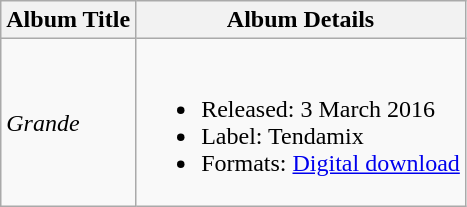<table class="wikitable">
<tr>
<th>Album Title</th>
<th>Album Details</th>
</tr>
<tr>
<td><em>Grande</em></td>
<td><br><ul><li>Released: 3 March 2016</li><li>Label: Tendamix</li><li>Formats: <a href='#'>Digital download</a></li></ul></td>
</tr>
</table>
